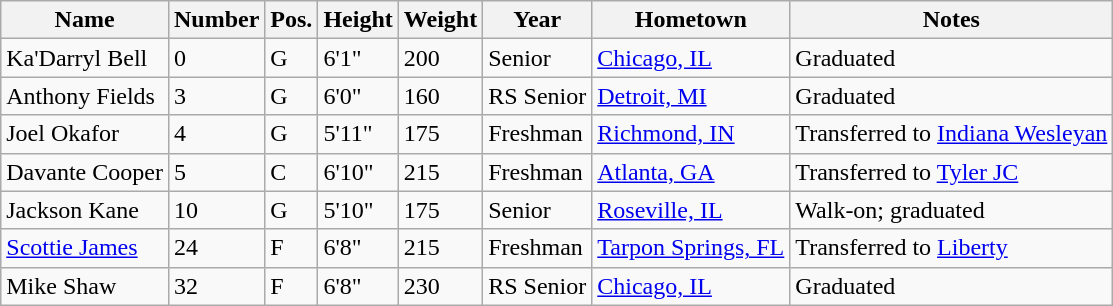<table class="wikitable sortable" border="1">
<tr>
<th>Name</th>
<th>Number</th>
<th>Pos.</th>
<th>Height</th>
<th>Weight</th>
<th>Year</th>
<th>Hometown</th>
<th class="unsortable">Notes</th>
</tr>
<tr>
<td>Ka'Darryl Bell</td>
<td>0</td>
<td>G</td>
<td>6'1"</td>
<td>200</td>
<td>Senior</td>
<td><a href='#'>Chicago, IL</a></td>
<td>Graduated</td>
</tr>
<tr>
<td>Anthony Fields</td>
<td>3</td>
<td>G</td>
<td>6'0"</td>
<td>160</td>
<td>RS Senior</td>
<td><a href='#'>Detroit, MI</a></td>
<td>Graduated</td>
</tr>
<tr>
<td>Joel Okafor</td>
<td>4</td>
<td>G</td>
<td>5'11"</td>
<td>175</td>
<td>Freshman</td>
<td><a href='#'>Richmond, IN</a></td>
<td>Transferred to <a href='#'>Indiana Wesleyan</a></td>
</tr>
<tr>
<td>Davante Cooper</td>
<td>5</td>
<td>C</td>
<td>6'10"</td>
<td>215</td>
<td>Freshman</td>
<td><a href='#'>Atlanta, GA</a></td>
<td>Transferred to <a href='#'>Tyler JC</a></td>
</tr>
<tr>
<td>Jackson Kane</td>
<td>10</td>
<td>G</td>
<td>5'10"</td>
<td>175</td>
<td>Senior</td>
<td><a href='#'>Roseville, IL</a></td>
<td>Walk-on; graduated</td>
</tr>
<tr>
<td><a href='#'>Scottie James</a></td>
<td>24</td>
<td>F</td>
<td>6'8"</td>
<td>215</td>
<td>Freshman</td>
<td><a href='#'>Tarpon Springs, FL</a></td>
<td>Transferred to <a href='#'>Liberty</a></td>
</tr>
<tr>
<td>Mike Shaw</td>
<td>32</td>
<td>F</td>
<td>6'8"</td>
<td>230</td>
<td>RS Senior</td>
<td><a href='#'>Chicago, IL</a></td>
<td>Graduated</td>
</tr>
</table>
